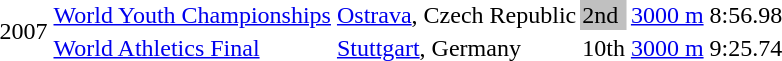<table>
<tr>
<td rowspan=2>2007</td>
<td><a href='#'>World Youth Championships</a></td>
<td><a href='#'>Ostrava</a>, Czech Republic</td>
<td bgcolor=silver>2nd</td>
<td><a href='#'>3000 m</a></td>
<td>8:56.98</td>
</tr>
<tr>
<td><a href='#'>World Athletics Final</a></td>
<td><a href='#'>Stuttgart</a>, Germany</td>
<td>10th</td>
<td><a href='#'>3000 m</a></td>
<td>9:25.74</td>
</tr>
<tr>
</tr>
</table>
